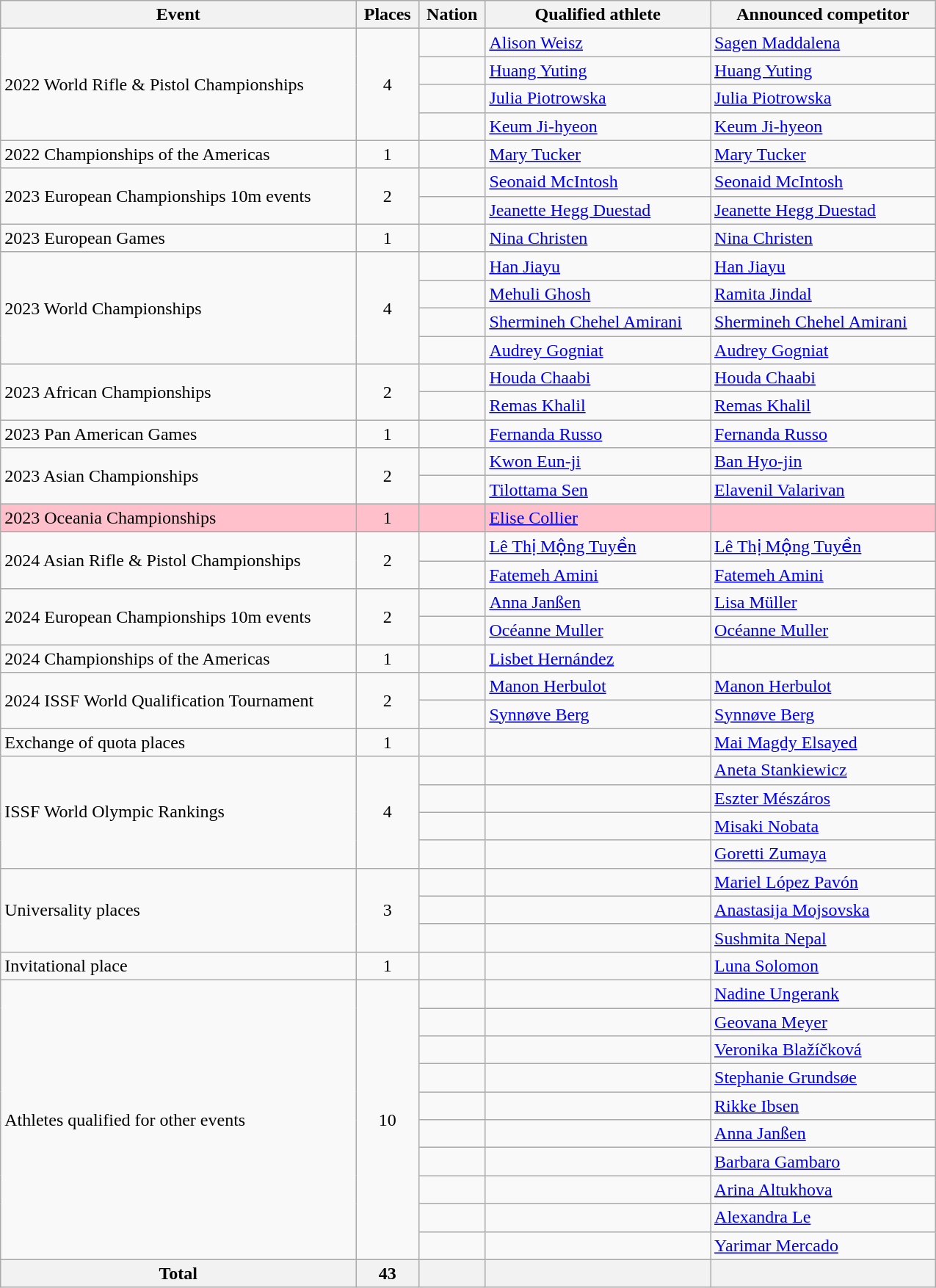<table class=wikitable style="text-align:left;" width=850>
<tr>
<th>Event</th>
<th width=50>Places</th>
<th>Nation</th>
<th>Qualified athlete</th>
<th>Announced competitor</th>
</tr>
<tr>
<td rowspan="4">2022 World Rifle & Pistol Championships</td>
<td rowspan=4 align=center>4</td>
<td></td>
<td><a href='#'>Alison Weisz</a></td>
<td><a href='#'>Sagen Maddalena</a></td>
</tr>
<tr>
<td></td>
<td><a href='#'>Huang Yuting</a></td>
<td><a href='#'>Huang Yuting</a></td>
</tr>
<tr>
<td></td>
<td><a href='#'>Julia Piotrowska</a></td>
<td><a href='#'>Julia Piotrowska</a></td>
</tr>
<tr>
<td></td>
<td><a href='#'>Keum Ji-hyeon</a></td>
<td><a href='#'>Keum Ji-hyeon</a></td>
</tr>
<tr>
<td>2022 Championships of the Americas</td>
<td align=center>1</td>
<td></td>
<td><a href='#'>Mary Tucker</a></td>
<td><a href='#'>Mary Tucker</a></td>
</tr>
<tr>
<td rowspan="2">2023 European Championships 10m events</td>
<td rowspan=2 align=center>2</td>
<td></td>
<td><a href='#'>Seonaid McIntosh</a></td>
<td><a href='#'>Seonaid McIntosh</a></td>
</tr>
<tr>
<td></td>
<td><a href='#'>Jeanette Hegg Duestad</a></td>
<td><a href='#'>Jeanette Hegg Duestad</a></td>
</tr>
<tr>
<td>2023 European Games</td>
<td align=center>1</td>
<td></td>
<td><a href='#'>Nina Christen</a></td>
<td><a href='#'>Nina Christen</a></td>
</tr>
<tr>
<td rowspan="4">2023 World Championships</td>
<td rowspan=4 align=center>4</td>
<td></td>
<td><a href='#'>Han Jiayu</a></td>
<td><a href='#'>Han Jiayu</a></td>
</tr>
<tr>
<td></td>
<td><a href='#'>Mehuli Ghosh</a></td>
<td><a href='#'>Ramita Jindal</a></td>
</tr>
<tr>
<td></td>
<td><a href='#'>Shermineh Chehel Amirani</a></td>
<td><a href='#'>Shermineh Chehel Amirani</a></td>
</tr>
<tr>
<td></td>
<td><a href='#'>Audrey Gogniat</a></td>
<td><a href='#'>Audrey Gogniat</a></td>
</tr>
<tr>
<td rowspan="2">2023 African Championships</td>
<td rowspan=2 align=center>2</td>
<td></td>
<td><a href='#'>Houda Chaabi</a></td>
<td><a href='#'>Houda Chaabi</a></td>
</tr>
<tr>
<td></td>
<td><a href='#'>Remas Khalil</a></td>
<td><a href='#'>Remas Khalil</a></td>
</tr>
<tr>
<td>2023 Pan American Games</td>
<td align=center>1</td>
<td></td>
<td><a href='#'>Fernanda Russo</a></td>
<td><a href='#'>Fernanda Russo</a></td>
</tr>
<tr>
<td rowspan="2">2023 Asian Championships</td>
<td rowspan=2 align=center>2</td>
<td></td>
<td><a href='#'>Kwon Eun-ji</a></td>
<td><a href='#'>Ban Hyo-jin</a></td>
</tr>
<tr>
<td></td>
<td><a href='#'>Tilottama Sen</a></td>
<td><a href='#'>Elavenil Valarivan</a></td>
</tr>
<tr style="background:pink;">
<td>2023 Oceania Championships</td>
<td align=center>1</td>
<td></td>
<td><a href='#'>Elise Collier</a></td>
<td></td>
</tr>
<tr>
<td rowspan="2">2024 Asian Rifle & Pistol Championships</td>
<td rowspan=2 align=center>2</td>
<td></td>
<td><a href='#'>Lê Thị Mộng Tuyền</a></td>
<td><a href='#'>Lê Thị Mộng Tuyền</a></td>
</tr>
<tr>
<td></td>
<td><a href='#'>Fatemeh Amini</a></td>
<td><a href='#'>Fatemeh Amini</a></td>
</tr>
<tr>
<td rowspan="2">2024 European Championships 10m events</td>
<td rowspan=2 align=center>2</td>
<td></td>
<td><a href='#'>Anna Janßen</a></td>
<td><a href='#'>Lisa Müller</a></td>
</tr>
<tr>
<td></td>
<td><a href='#'>Océanne Muller</a></td>
<td><a href='#'>Océanne Muller</a></td>
</tr>
<tr>
<td>2024 Championships of the Americas</td>
<td align=center>1</td>
<td></td>
<td><a href='#'>Lisbet Hernández</a></td>
<td></td>
</tr>
<tr>
<td rowspan="2">2024 ISSF World Qualification Tournament</td>
<td rowspan=2 align=center>2</td>
<td></td>
<td><a href='#'>Manon Herbulot</a></td>
<td><a href='#'>Manon Herbulot</a></td>
</tr>
<tr>
<td></td>
<td><a href='#'>Synnøve Berg</a></td>
<td><a href='#'>Synnøve Berg</a></td>
</tr>
<tr>
<td>Exchange of quota places</td>
<td align=center>1</td>
<td></td>
<td></td>
<td><a href='#'>Mai Magdy Elsayed</a></td>
</tr>
<tr>
<td rowspan="4">ISSF World Olympic Rankings</td>
<td rowspan=4 align=center>4</td>
<td></td>
<td></td>
<td><a href='#'>Aneta Stankiewicz</a></td>
</tr>
<tr>
<td></td>
<td></td>
<td><a href='#'>Eszter Mészáros</a></td>
</tr>
<tr>
<td></td>
<td></td>
<td><a href='#'>Misaki Nobata</a></td>
</tr>
<tr>
<td></td>
<td></td>
<td><a href='#'>Goretti Zumaya</a></td>
</tr>
<tr>
<td rowspan=3>Universality places</td>
<td rowspan=3 align=center>3</td>
<td></td>
<td></td>
<td><a href='#'>Mariel López Pavón</a></td>
</tr>
<tr>
<td></td>
<td></td>
<td><a href='#'>Anastasija Mojsovska</a></td>
</tr>
<tr>
<td></td>
<td></td>
<td><a href='#'>Sushmita Nepal</a></td>
</tr>
<tr>
<td>Invitational place</td>
<td align=center>1</td>
<td></td>
<td></td>
<td><a href='#'>Luna Solomon</a></td>
</tr>
<tr>
<td rowspan="10">Athletes qualified for other events</td>
<td rowspan="10" align=center>10</td>
<td></td>
<td></td>
<td><a href='#'>Nadine Ungerank</a></td>
</tr>
<tr>
<td></td>
<td></td>
<td><a href='#'>Geovana Meyer</a></td>
</tr>
<tr>
<td></td>
<td></td>
<td><a href='#'>Veronika Blažíčková</a></td>
</tr>
<tr>
<td></td>
<td></td>
<td><a href='#'>Stephanie Grundsøe</a></td>
</tr>
<tr>
<td></td>
<td></td>
<td><a href='#'>Rikke Ibsen</a></td>
</tr>
<tr>
<td></td>
<td></td>
<td><a href='#'>Anna Janßen</a></td>
</tr>
<tr>
<td></td>
<td></td>
<td><a href='#'>Barbara Gambaro</a></td>
</tr>
<tr>
<td></td>
<td></td>
<td><a href='#'>Arina Altukhova</a></td>
</tr>
<tr>
<td></td>
<td></td>
<td><a href='#'>Alexandra Le</a></td>
</tr>
<tr>
<td></td>
<td></td>
<td><a href='#'>Yarimar Mercado</a></td>
</tr>
<tr>
<th>Total</th>
<th>43</th>
<th></th>
<th></th>
<th></th>
</tr>
</table>
